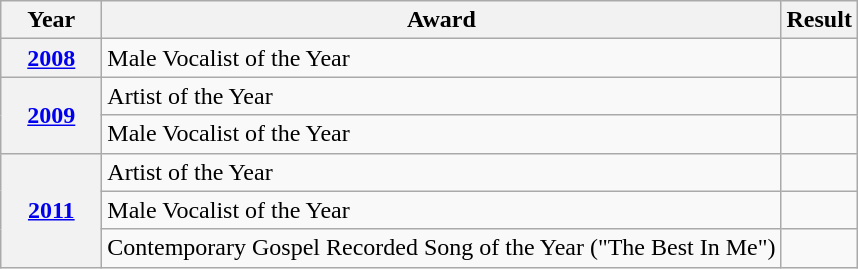<table class="wikitable">
<tr>
<th style="width:60px;">Year</th>
<th>Award</th>
<th>Result</th>
</tr>
<tr>
<th><a href='#'>2008</a></th>
<td>Male Vocalist of the Year</td>
<td></td>
</tr>
<tr>
<th rowspan="2"><a href='#'>2009</a></th>
<td>Artist of the Year</td>
<td></td>
</tr>
<tr>
<td>Male Vocalist of the Year</td>
<td></td>
</tr>
<tr>
<th rowspan="4"><a href='#'>2011</a></th>
<td>Artist of the Year</td>
<td></td>
</tr>
<tr>
<td>Male Vocalist of the Year</td>
<td></td>
</tr>
<tr>
<td>Contemporary Gospel Recorded Song of the Year ("The Best In Me")</td>
<td></td>
</tr>
</table>
